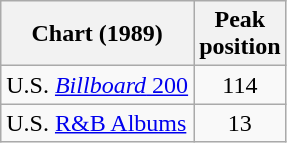<table class="wikitable">
<tr>
<th align="left">Chart (1989)</th>
<th align="center">Peak<br>position</th>
</tr>
<tr>
<td align="left">U.S. <a href='#'><em>Billboard</em> 200</a></td>
<td align="center">114</td>
</tr>
<tr>
<td align="left">U.S. <a href='#'>R&B Albums</a></td>
<td align="center">13</td>
</tr>
</table>
